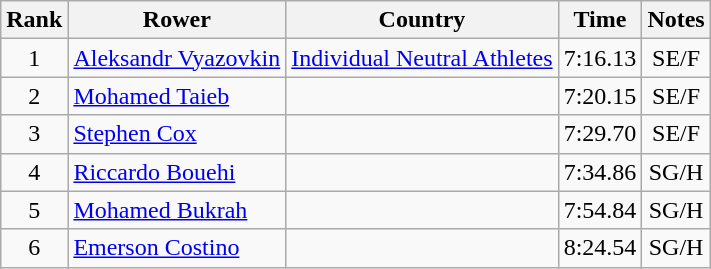<table class="wikitable" style="text-align:center">
<tr>
<th>Rank</th>
<th>Rower</th>
<th>Country</th>
<th>Time</th>
<th>Notes</th>
</tr>
<tr>
<td>1</td>
<td align="left"><a href='#'>Aleksandr Vyazovkin</a></td>
<td align="left"><a href='#'>Individual Neutral Athletes</a></td>
<td>7:16.13</td>
<td>SE/F</td>
</tr>
<tr>
<td>2</td>
<td align="left"><a href='#'>Mohamed Taieb</a></td>
<td align="left"></td>
<td>7:20.15</td>
<td>SE/F</td>
</tr>
<tr>
<td>3</td>
<td align="left"><a href='#'>Stephen Cox</a></td>
<td align="left"></td>
<td>7:29.70</td>
<td>SE/F</td>
</tr>
<tr>
<td>4</td>
<td align="left"><a href='#'>Riccardo Bouehi</a></td>
<td align="left"></td>
<td>7:34.86</td>
<td>SG/H</td>
</tr>
<tr>
<td>5</td>
<td align="left"><a href='#'>Mohamed Bukrah</a></td>
<td align="left"></td>
<td>7:54.84</td>
<td>SG/H</td>
</tr>
<tr>
<td>6</td>
<td align="left"><a href='#'>Emerson Costino</a></td>
<td align="left"></td>
<td>8:24.54</td>
<td>SG/H</td>
</tr>
</table>
